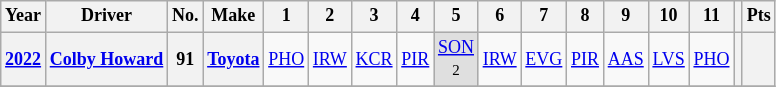<table class="wikitable" style="text-align:center; font-size:75%">
<tr>
<th>Year</th>
<th>Driver</th>
<th>No.</th>
<th>Make</th>
<th>1</th>
<th>2</th>
<th>3</th>
<th>4</th>
<th>5</th>
<th>6</th>
<th>7</th>
<th>8</th>
<th>9</th>
<th>10</th>
<th>11</th>
<th></th>
<th>Pts</th>
</tr>
<tr>
<th><a href='#'>2022</a></th>
<th><a href='#'>Colby Howard</a></th>
<th>91</th>
<th><a href='#'>Toyota</a></th>
<td><a href='#'>PHO</a></td>
<td><a href='#'>IRW</a></td>
<td><a href='#'>KCR</a></td>
<td><a href='#'>PIR</a></td>
<td style="background:#DFDFDF;"><a href='#'>SON</a><br><small>2</small></td>
<td><a href='#'>IRW</a></td>
<td><a href='#'>EVG</a></td>
<td><a href='#'>PIR</a></td>
<td><a href='#'>AAS</a></td>
<td><a href='#'>LVS</a></td>
<td><a href='#'>PHO</a></td>
<th></th>
<th></th>
</tr>
<tr>
</tr>
</table>
